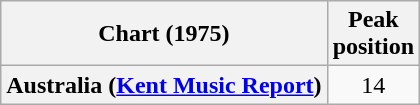<table class="wikitable plainrowheaders">
<tr>
<th scope="col">Chart (1975)</th>
<th scope="col">Peak<br>position</th>
</tr>
<tr>
<th scope="row">Australia (<a href='#'>Kent Music Report</a>)</th>
<td align="center">14</td>
</tr>
</table>
